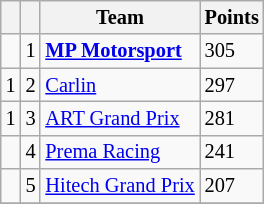<table class="wikitable" style="font-size: 85%;">
<tr>
<th></th>
<th></th>
<th>Team</th>
<th>Points</th>
</tr>
<tr>
<td align="left"></td>
<td align="center">1</td>
<td> <strong><a href='#'>MP Motorsport</a></strong></td>
<td>305</td>
</tr>
<tr>
<td align="left"> 1</td>
<td align="center">2</td>
<td> <a href='#'>Carlin</a></td>
<td>297</td>
</tr>
<tr>
<td align="left"> 1</td>
<td align="center">3</td>
<td> <a href='#'>ART Grand Prix</a></td>
<td>281</td>
</tr>
<tr>
<td align="left"></td>
<td align="center">4</td>
<td> <a href='#'>Prema Racing</a></td>
<td>241</td>
</tr>
<tr>
<td align="left"></td>
<td align="center">5</td>
<td> <a href='#'>Hitech Grand Prix</a></td>
<td>207</td>
</tr>
<tr>
</tr>
</table>
